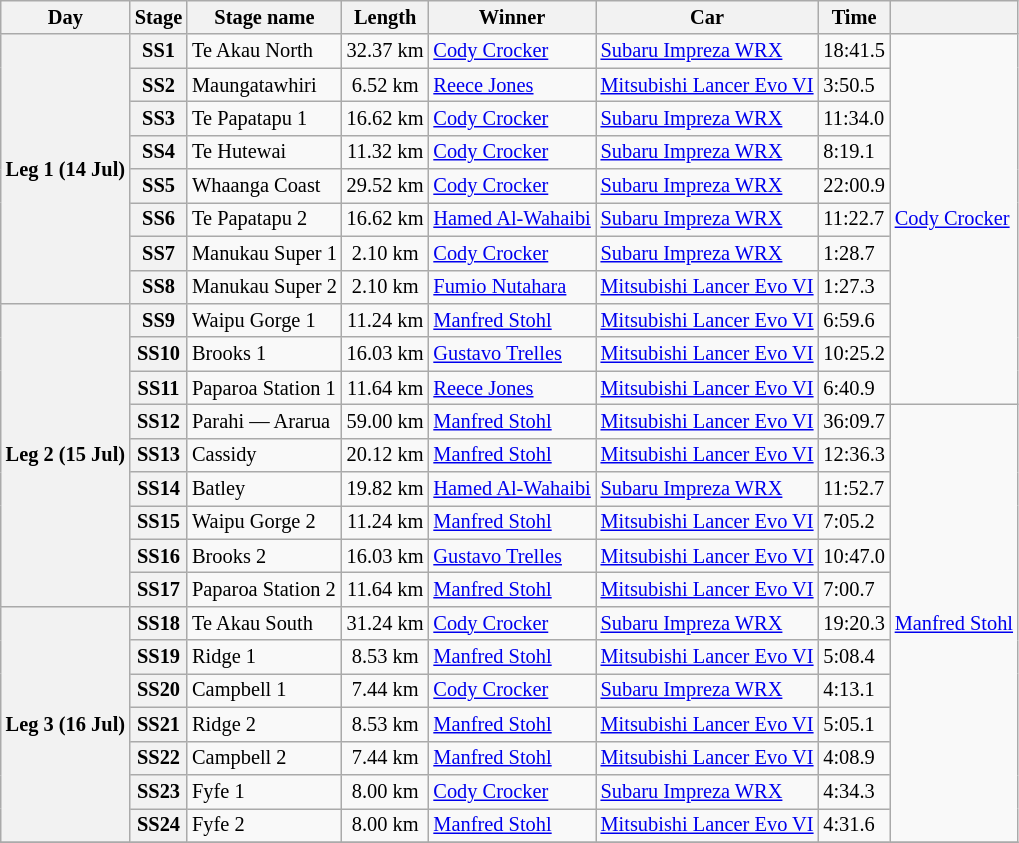<table class="wikitable" style="font-size: 85%;">
<tr>
<th>Day</th>
<th>Stage</th>
<th>Stage name</th>
<th>Length</th>
<th>Winner</th>
<th>Car</th>
<th>Time</th>
<th></th>
</tr>
<tr>
<th rowspan="8">Leg 1 (14 Jul)</th>
<th>SS1</th>
<td>Te Akau North</td>
<td align="center">32.37 km</td>
<td> <a href='#'>Cody Crocker</a></td>
<td><a href='#'>Subaru Impreza WRX</a></td>
<td>18:41.5</td>
<td rowspan="11"> <a href='#'>Cody Crocker</a></td>
</tr>
<tr>
<th>SS2</th>
<td>Maungatawhiri</td>
<td align="center">6.52 km</td>
<td> <a href='#'>Reece Jones</a></td>
<td><a href='#'>Mitsubishi Lancer Evo VI</a></td>
<td>3:50.5</td>
</tr>
<tr>
<th>SS3</th>
<td>Te Papatapu 1</td>
<td align="center">16.62 km</td>
<td> <a href='#'>Cody Crocker</a></td>
<td><a href='#'>Subaru Impreza WRX</a></td>
<td>11:34.0</td>
</tr>
<tr>
<th>SS4</th>
<td>Te Hutewai</td>
<td align="center">11.32 km</td>
<td> <a href='#'>Cody Crocker</a></td>
<td><a href='#'>Subaru Impreza WRX</a></td>
<td>8:19.1</td>
</tr>
<tr>
<th>SS5</th>
<td>Whaanga Coast</td>
<td align="center">29.52 km</td>
<td> <a href='#'>Cody Crocker</a></td>
<td><a href='#'>Subaru Impreza WRX</a></td>
<td>22:00.9</td>
</tr>
<tr>
<th>SS6</th>
<td>Te Papatapu 2</td>
<td align="center">16.62 km</td>
<td> <a href='#'>Hamed Al-Wahaibi</a></td>
<td><a href='#'>Subaru Impreza WRX</a></td>
<td>11:22.7</td>
</tr>
<tr>
<th>SS7</th>
<td>Manukau Super 1</td>
<td align="center">2.10 km</td>
<td> <a href='#'>Cody Crocker</a></td>
<td><a href='#'>Subaru Impreza WRX</a></td>
<td>1:28.7</td>
</tr>
<tr>
<th>SS8</th>
<td>Manukau Super 2</td>
<td align="center">2.10 km</td>
<td> <a href='#'>Fumio Nutahara</a></td>
<td><a href='#'>Mitsubishi Lancer Evo VI</a></td>
<td>1:27.3</td>
</tr>
<tr>
<th rowspan="9">Leg 2 (15 Jul)</th>
<th>SS9</th>
<td>Waipu Gorge 1</td>
<td align="center">11.24 km</td>
<td> <a href='#'>Manfred Stohl</a></td>
<td><a href='#'>Mitsubishi Lancer Evo VI</a></td>
<td>6:59.6</td>
</tr>
<tr>
<th>SS10</th>
<td>Brooks 1</td>
<td align="center">16.03 km</td>
<td> <a href='#'>Gustavo Trelles</a></td>
<td><a href='#'>Mitsubishi Lancer Evo VI</a></td>
<td>10:25.2</td>
</tr>
<tr>
<th>SS11</th>
<td>Paparoa Station 1</td>
<td align="center">11.64 km</td>
<td> <a href='#'>Reece Jones</a></td>
<td><a href='#'>Mitsubishi Lancer Evo VI</a></td>
<td>6:40.9</td>
</tr>
<tr>
<th>SS12</th>
<td>Parahi — Ararua</td>
<td align="center">59.00 km</td>
<td> <a href='#'>Manfred Stohl</a></td>
<td><a href='#'>Mitsubishi Lancer Evo VI</a></td>
<td>36:09.7</td>
<td rowspan="13"> <a href='#'>Manfred Stohl</a></td>
</tr>
<tr>
<th>SS13</th>
<td>Cassidy</td>
<td align="center">20.12 km</td>
<td> <a href='#'>Manfred Stohl</a></td>
<td><a href='#'>Mitsubishi Lancer Evo VI</a></td>
<td>12:36.3</td>
</tr>
<tr>
<th>SS14</th>
<td>Batley</td>
<td align="center">19.82 km</td>
<td> <a href='#'>Hamed Al-Wahaibi</a></td>
<td><a href='#'>Subaru Impreza WRX</a></td>
<td>11:52.7</td>
</tr>
<tr>
<th>SS15</th>
<td>Waipu Gorge 2</td>
<td align="center">11.24 km</td>
<td> <a href='#'>Manfred Stohl</a></td>
<td><a href='#'>Mitsubishi Lancer Evo VI</a></td>
<td>7:05.2</td>
</tr>
<tr>
<th>SS16</th>
<td>Brooks 2</td>
<td align="center">16.03 km</td>
<td> <a href='#'>Gustavo Trelles</a></td>
<td><a href='#'>Mitsubishi Lancer Evo VI</a></td>
<td>10:47.0</td>
</tr>
<tr>
<th>SS17</th>
<td>Paparoa Station 2</td>
<td align="center">11.64 km</td>
<td> <a href='#'>Manfred Stohl</a></td>
<td><a href='#'>Mitsubishi Lancer Evo VI</a></td>
<td>7:00.7</td>
</tr>
<tr>
<th rowspan="7">Leg 3 (16 Jul)</th>
<th>SS18</th>
<td>Te Akau South</td>
<td align="center">31.24 km</td>
<td> <a href='#'>Cody Crocker</a></td>
<td><a href='#'>Subaru Impreza WRX</a></td>
<td>19:20.3</td>
</tr>
<tr>
<th>SS19</th>
<td>Ridge 1</td>
<td align="center">8.53 km</td>
<td> <a href='#'>Manfred Stohl</a></td>
<td><a href='#'>Mitsubishi Lancer Evo VI</a></td>
<td>5:08.4</td>
</tr>
<tr>
<th>SS20</th>
<td>Campbell 1</td>
<td align="center">7.44 km</td>
<td> <a href='#'>Cody Crocker</a></td>
<td><a href='#'>Subaru Impreza WRX</a></td>
<td>4:13.1</td>
</tr>
<tr>
<th>SS21</th>
<td>Ridge 2</td>
<td align="center">8.53 km</td>
<td> <a href='#'>Manfred Stohl</a></td>
<td><a href='#'>Mitsubishi Lancer Evo VI</a></td>
<td>5:05.1</td>
</tr>
<tr>
<th>SS22</th>
<td>Campbell 2</td>
<td align="center">7.44 km</td>
<td> <a href='#'>Manfred Stohl</a></td>
<td><a href='#'>Mitsubishi Lancer Evo VI</a></td>
<td>4:08.9</td>
</tr>
<tr>
<th>SS23</th>
<td>Fyfe 1</td>
<td align="center">8.00 km</td>
<td> <a href='#'>Cody Crocker</a></td>
<td><a href='#'>Subaru Impreza WRX</a></td>
<td>4:34.3</td>
</tr>
<tr>
<th>SS24</th>
<td>Fyfe 2</td>
<td align="center">8.00 km</td>
<td> <a href='#'>Manfred Stohl</a></td>
<td><a href='#'>Mitsubishi Lancer Evo VI</a></td>
<td>4:31.6</td>
</tr>
<tr>
</tr>
</table>
